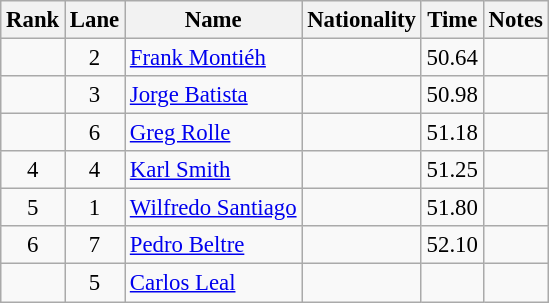<table class="wikitable sortable" style="text-align:center;font-size:95%">
<tr>
<th>Rank</th>
<th>Lane</th>
<th>Name</th>
<th>Nationality</th>
<th>Time</th>
<th>Notes</th>
</tr>
<tr>
<td></td>
<td>2</td>
<td align=left><a href='#'>Frank Montiéh</a></td>
<td align=left></td>
<td>50.64</td>
<td></td>
</tr>
<tr>
<td></td>
<td>3</td>
<td align=left><a href='#'>Jorge Batista</a></td>
<td align=left></td>
<td>50.98</td>
<td></td>
</tr>
<tr>
<td></td>
<td>6</td>
<td align=left><a href='#'>Greg Rolle</a></td>
<td align=left></td>
<td>51.18</td>
<td></td>
</tr>
<tr>
<td>4</td>
<td>4</td>
<td align=left><a href='#'>Karl Smith</a></td>
<td align=left></td>
<td>51.25</td>
<td></td>
</tr>
<tr>
<td>5</td>
<td>1</td>
<td align=left><a href='#'>Wilfredo Santiago</a></td>
<td align=left></td>
<td>51.80</td>
<td></td>
</tr>
<tr>
<td>6</td>
<td>7</td>
<td align=left><a href='#'>Pedro Beltre</a></td>
<td align=left></td>
<td>52.10</td>
<td></td>
</tr>
<tr>
<td></td>
<td>5</td>
<td align=left><a href='#'>Carlos Leal</a></td>
<td align=left></td>
<td></td>
<td></td>
</tr>
</table>
